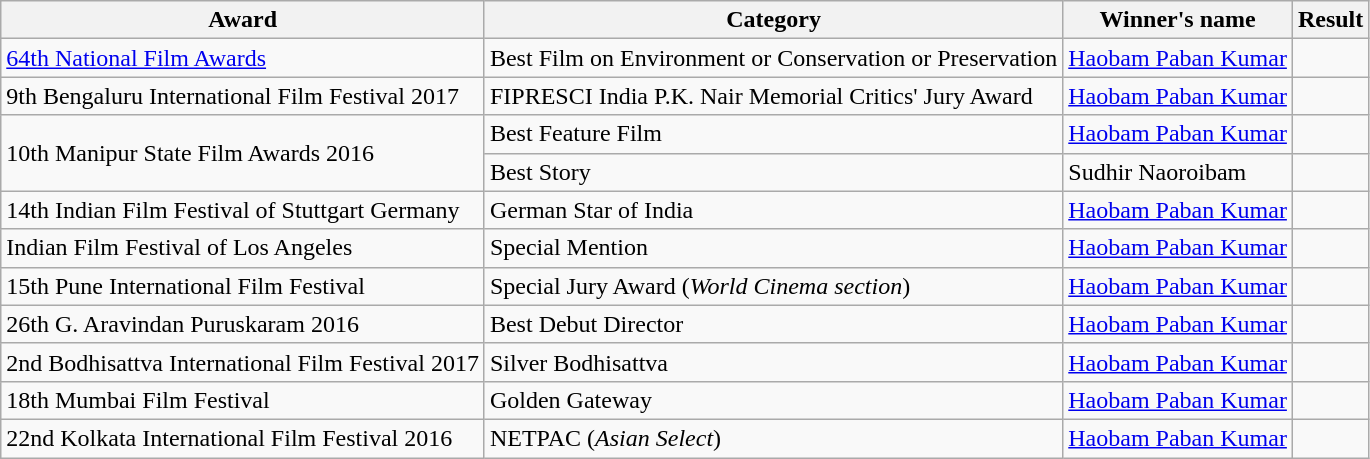<table class="wikitable sortable">
<tr>
<th>Award</th>
<th>Category</th>
<th>Winner's name</th>
<th>Result</th>
</tr>
<tr>
<td><a href='#'>64th National Film Awards</a></td>
<td>Best Film on Environment or Conservation or Preservation</td>
<td><a href='#'>Haobam Paban Kumar</a></td>
<td></td>
</tr>
<tr>
<td>9th Bengaluru International Film Festival 2017</td>
<td>FIPRESCI India P.K. Nair Memorial Critics' Jury Award</td>
<td><a href='#'>Haobam Paban Kumar</a></td>
<td></td>
</tr>
<tr>
<td rowspan="2">10th Manipur State Film Awards 2016</td>
<td>Best Feature Film</td>
<td><a href='#'>Haobam Paban Kumar</a></td>
<td></td>
</tr>
<tr>
<td>Best Story</td>
<td>Sudhir Naoroibam</td>
<td></td>
</tr>
<tr>
<td>14th Indian Film Festival of Stuttgart Germany</td>
<td>German Star of India</td>
<td><a href='#'>Haobam Paban Kumar</a></td>
<td></td>
</tr>
<tr>
<td>Indian Film Festival of Los Angeles</td>
<td>Special Mention</td>
<td><a href='#'>Haobam Paban Kumar</a></td>
<td></td>
</tr>
<tr>
<td>15th Pune International Film Festival</td>
<td>Special Jury Award (<em>World Cinema section</em>)</td>
<td><a href='#'>Haobam Paban Kumar</a></td>
<td></td>
</tr>
<tr>
<td>26th G. Aravindan Puruskaram 2016</td>
<td>Best Debut Director</td>
<td><a href='#'>Haobam Paban Kumar</a></td>
<td></td>
</tr>
<tr>
<td>2nd Bodhisattva International Film Festival 2017</td>
<td>Silver Bodhisattva</td>
<td><a href='#'>Haobam Paban Kumar</a></td>
<td></td>
</tr>
<tr>
<td>18th Mumbai Film Festival</td>
<td>Golden Gateway</td>
<td><a href='#'>Haobam Paban Kumar</a></td>
<td></td>
</tr>
<tr>
<td>22nd Kolkata International Film Festival 2016</td>
<td>NETPAC (<em>Asian Select</em>)</td>
<td><a href='#'>Haobam Paban Kumar</a></td>
<td></td>
</tr>
</table>
